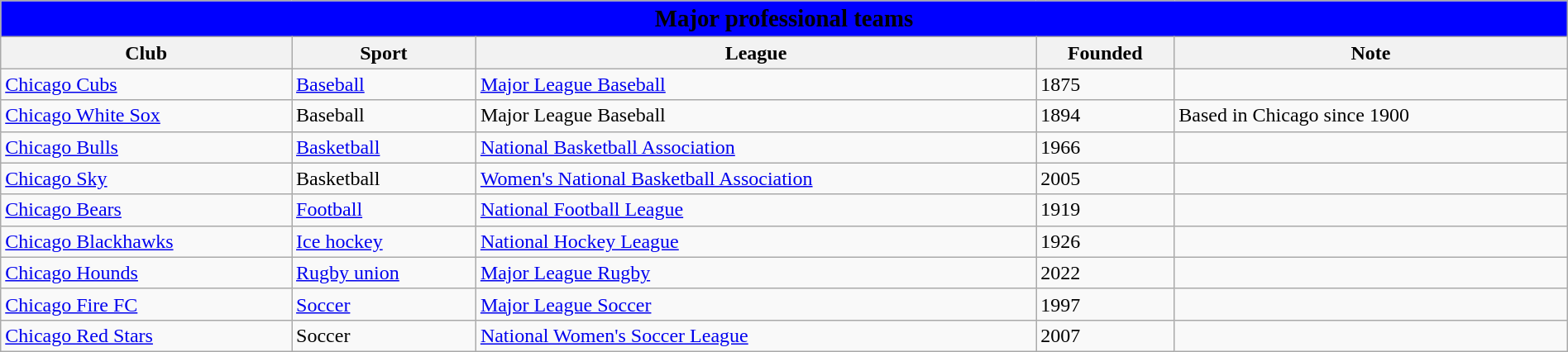<table class="wikitable sortable" style="width:100%;">
<tr>
<th style="background:blue;" colspan="5"><big><span>Major professional teams</span></big></th>
</tr>
<tr>
<th>Club</th>
<th>Sport</th>
<th>League</th>
<th>Founded</th>
<th>Note</th>
</tr>
<tr>
<td><a href='#'>Chicago Cubs</a></td>
<td><a href='#'>Baseball</a></td>
<td><a href='#'>Major League Baseball</a></td>
<td>1875</td>
<td></td>
</tr>
<tr>
<td><a href='#'>Chicago White Sox</a></td>
<td>Baseball</td>
<td>Major League Baseball</td>
<td>1894</td>
<td>Based in Chicago since 1900</td>
</tr>
<tr>
<td><a href='#'>Chicago Bulls</a></td>
<td><a href='#'>Basketball</a></td>
<td><a href='#'>National Basketball Association</a></td>
<td>1966</td>
<td></td>
</tr>
<tr>
<td><a href='#'>Chicago Sky</a></td>
<td>Basketball</td>
<td><a href='#'>Women's National Basketball Association</a></td>
<td>2005</td>
<td></td>
</tr>
<tr>
<td><a href='#'>Chicago Bears</a></td>
<td><a href='#'>Football</a></td>
<td><a href='#'>National Football League</a></td>
<td>1919</td>
<td></td>
</tr>
<tr>
<td><a href='#'>Chicago Blackhawks</a></td>
<td><a href='#'>Ice hockey</a></td>
<td><a href='#'>National Hockey League</a></td>
<td>1926</td>
<td></td>
</tr>
<tr>
<td><a href='#'>Chicago Hounds</a></td>
<td><a href='#'>Rugby union</a></td>
<td><a href='#'>Major League Rugby</a></td>
<td>2022</td>
<td></td>
</tr>
<tr>
<td><a href='#'>Chicago Fire FC</a></td>
<td><a href='#'>Soccer</a></td>
<td><a href='#'>Major League Soccer</a></td>
<td>1997</td>
<td></td>
</tr>
<tr>
<td><a href='#'>Chicago Red Stars</a></td>
<td>Soccer</td>
<td><a href='#'>National Women's Soccer League</a></td>
<td>2007</td>
<td></td>
</tr>
</table>
